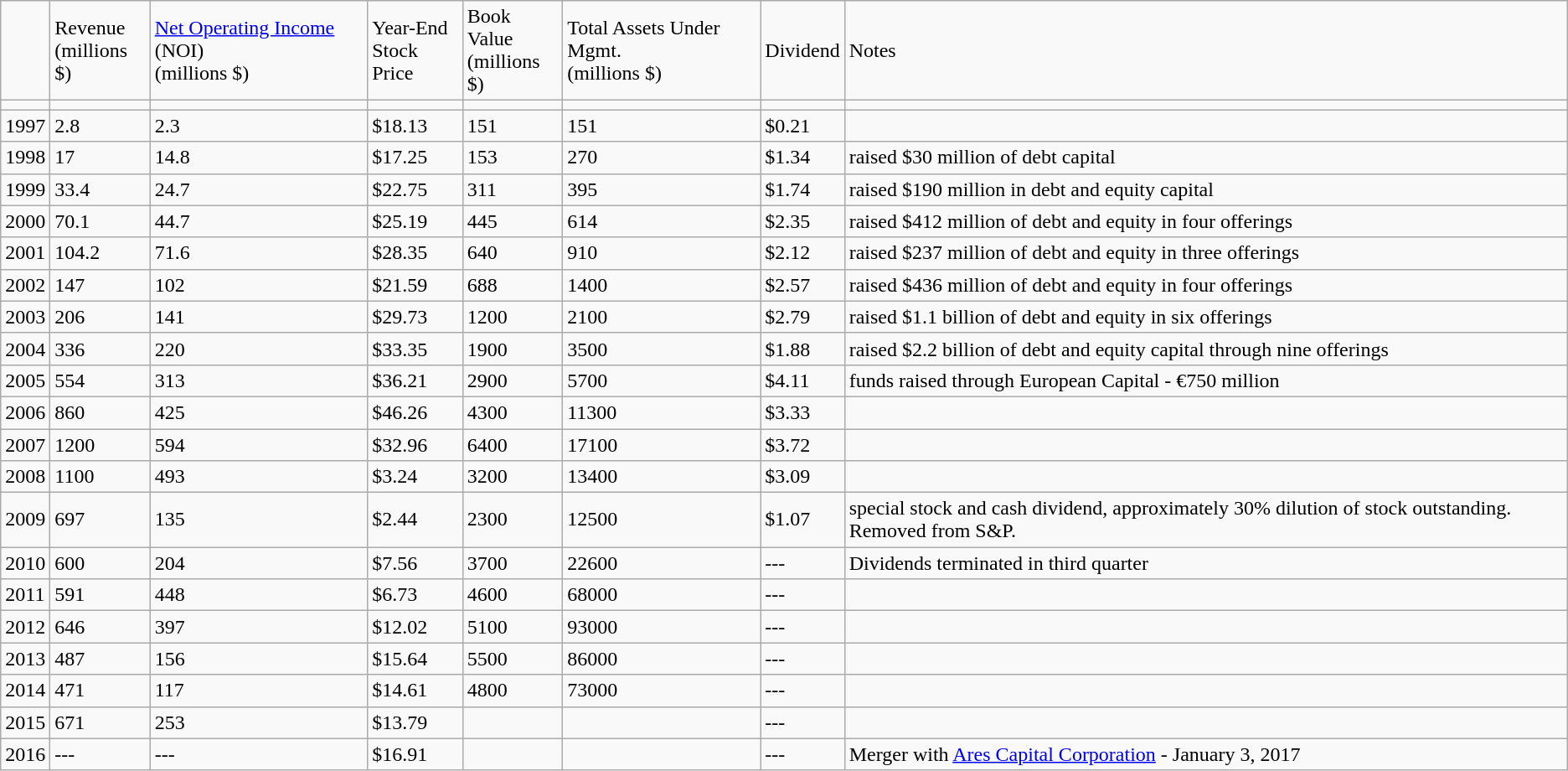<table class="wikitable sortable">
<tr>
<td></td>
<td>Revenue<br>(millions $)</td>
<td><a href='#'>Net Operating Income</a> (NOI)<br>(millions $)</td>
<td>Year-End<br>Stock Price</td>
<td>Book Value<br>(millions $)</td>
<td>Total Assets Under Mgmt.<br>(millions $)</td>
<td>Dividend</td>
<td>Notes</td>
</tr>
<tr>
<td></td>
<td></td>
<td></td>
<td></td>
<td></td>
<td></td>
<td></td>
<td></td>
</tr>
<tr>
<td>1997</td>
<td>2.8</td>
<td>2.3</td>
<td>$18.13</td>
<td>151</td>
<td>151</td>
<td>$0.21</td>
<td></td>
</tr>
<tr>
<td>1998</td>
<td>17</td>
<td>14.8</td>
<td>$17.25</td>
<td>153</td>
<td>270</td>
<td>$1.34</td>
<td>raised $30 million of debt capital</td>
</tr>
<tr>
<td>1999</td>
<td>33.4</td>
<td>24.7</td>
<td>$22.75</td>
<td>311</td>
<td>395</td>
<td>$1.74</td>
<td>raised $190 million in debt and equity capital</td>
</tr>
<tr>
<td>2000</td>
<td>70.1</td>
<td>44.7</td>
<td>$25.19</td>
<td>445</td>
<td>614</td>
<td>$2.35</td>
<td>raised $412 million of debt and equity in four offerings</td>
</tr>
<tr>
<td>2001</td>
<td>104.2</td>
<td>71.6</td>
<td>$28.35</td>
<td>640</td>
<td>910</td>
<td>$2.12</td>
<td>raised $237 million of debt and equity in three offerings</td>
</tr>
<tr>
<td>2002</td>
<td>147</td>
<td>102</td>
<td>$21.59</td>
<td>688</td>
<td>1400</td>
<td>$2.57</td>
<td>raised $436 million of debt and equity in four offerings</td>
</tr>
<tr>
<td>2003</td>
<td>206</td>
<td>141</td>
<td>$29.73</td>
<td>1200</td>
<td>2100</td>
<td>$2.79</td>
<td>raised $1.1 billion of debt and equity in six offerings</td>
</tr>
<tr>
<td>2004</td>
<td>336</td>
<td>220</td>
<td>$33.35</td>
<td>1900</td>
<td>3500</td>
<td>$1.88</td>
<td>raised $2.2 billion of debt and equity capital through nine offerings</td>
</tr>
<tr>
<td>2005</td>
<td>554</td>
<td>313</td>
<td>$36.21</td>
<td>2900</td>
<td>5700</td>
<td>$4.11</td>
<td>funds raised through European Capital - €750 million</td>
</tr>
<tr>
<td>2006</td>
<td>860</td>
<td>425</td>
<td>$46.26</td>
<td>4300</td>
<td>11300</td>
<td>$3.33</td>
<td></td>
</tr>
<tr>
<td>2007</td>
<td>1200</td>
<td>594</td>
<td>$32.96</td>
<td>6400</td>
<td>17100</td>
<td>$3.72</td>
<td></td>
</tr>
<tr>
<td>2008</td>
<td>1100</td>
<td>493</td>
<td>$3.24</td>
<td>3200</td>
<td>13400</td>
<td>$3.09</td>
<td></td>
</tr>
<tr>
<td>2009</td>
<td>697</td>
<td>135</td>
<td>$2.44</td>
<td>2300</td>
<td>12500</td>
<td>$1.07</td>
<td>special stock and cash dividend, approximately 30% dilution of stock outstanding.  Removed from S&P.</td>
</tr>
<tr>
<td>2010</td>
<td>600</td>
<td>204</td>
<td>$7.56</td>
<td>3700</td>
<td>22600</td>
<td>---</td>
<td>Dividends terminated in third quarter</td>
</tr>
<tr>
<td>2011</td>
<td>591</td>
<td>448</td>
<td>$6.73</td>
<td>4600</td>
<td>68000</td>
<td>---</td>
<td></td>
</tr>
<tr>
<td>2012</td>
<td>646</td>
<td>397</td>
<td>$12.02</td>
<td>5100</td>
<td>93000</td>
<td>---</td>
<td></td>
</tr>
<tr>
<td>2013</td>
<td>487</td>
<td>156</td>
<td>$15.64</td>
<td>5500</td>
<td>86000</td>
<td>---</td>
<td></td>
</tr>
<tr>
<td>2014</td>
<td>471</td>
<td>117</td>
<td>$14.61</td>
<td>4800</td>
<td>73000</td>
<td>---</td>
<td></td>
</tr>
<tr>
<td>2015</td>
<td>671</td>
<td>253</td>
<td>$13.79</td>
<td></td>
<td></td>
<td>---</td>
<td></td>
</tr>
<tr>
<td>2016</td>
<td>---</td>
<td>---</td>
<td>$16.91</td>
<td></td>
<td></td>
<td>---</td>
<td>Merger with <a href='#'>Ares Capital Corporation</a> - January 3, 2017</td>
</tr>
</table>
